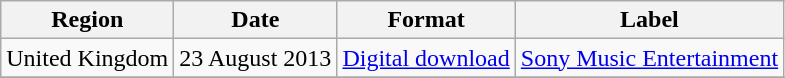<table class=wikitable>
<tr>
<th>Region</th>
<th>Date</th>
<th>Format</th>
<th>Label</th>
</tr>
<tr>
<td>United Kingdom</td>
<td>23 August 2013</td>
<td><a href='#'>Digital download</a></td>
<td><a href='#'>Sony Music Entertainment</a></td>
</tr>
<tr>
</tr>
</table>
